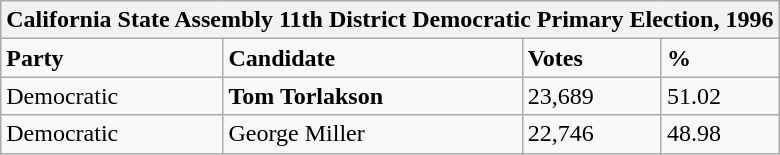<table class="wikitable">
<tr>
<th colspan="4">California State Assembly 11th District Democratic Primary Election, 1996</th>
</tr>
<tr>
<td><strong>Party</strong></td>
<td><strong>Candidate</strong></td>
<td><strong>Votes</strong></td>
<td><strong>%</strong></td>
</tr>
<tr>
<td>Democratic</td>
<td><strong>Tom Torlakson</strong></td>
<td>23,689</td>
<td>51.02</td>
</tr>
<tr>
<td>Democratic</td>
<td>George Miller</td>
<td>22,746</td>
<td>48.98</td>
</tr>
</table>
